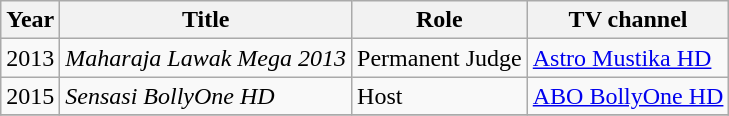<table class="wikitable">
<tr>
<th>Year</th>
<th>Title</th>
<th>Role</th>
<th>TV channel</th>
</tr>
<tr>
<td>2013</td>
<td><em>Maharaja Lawak Mega 2013</em></td>
<td>Permanent Judge</td>
<td><a href='#'>Astro Mustika HD</a></td>
</tr>
<tr>
<td>2015</td>
<td><em>Sensasi BollyOne HD</em></td>
<td>Host</td>
<td><a href='#'>ABO BollyOne HD</a></td>
</tr>
<tr>
</tr>
</table>
